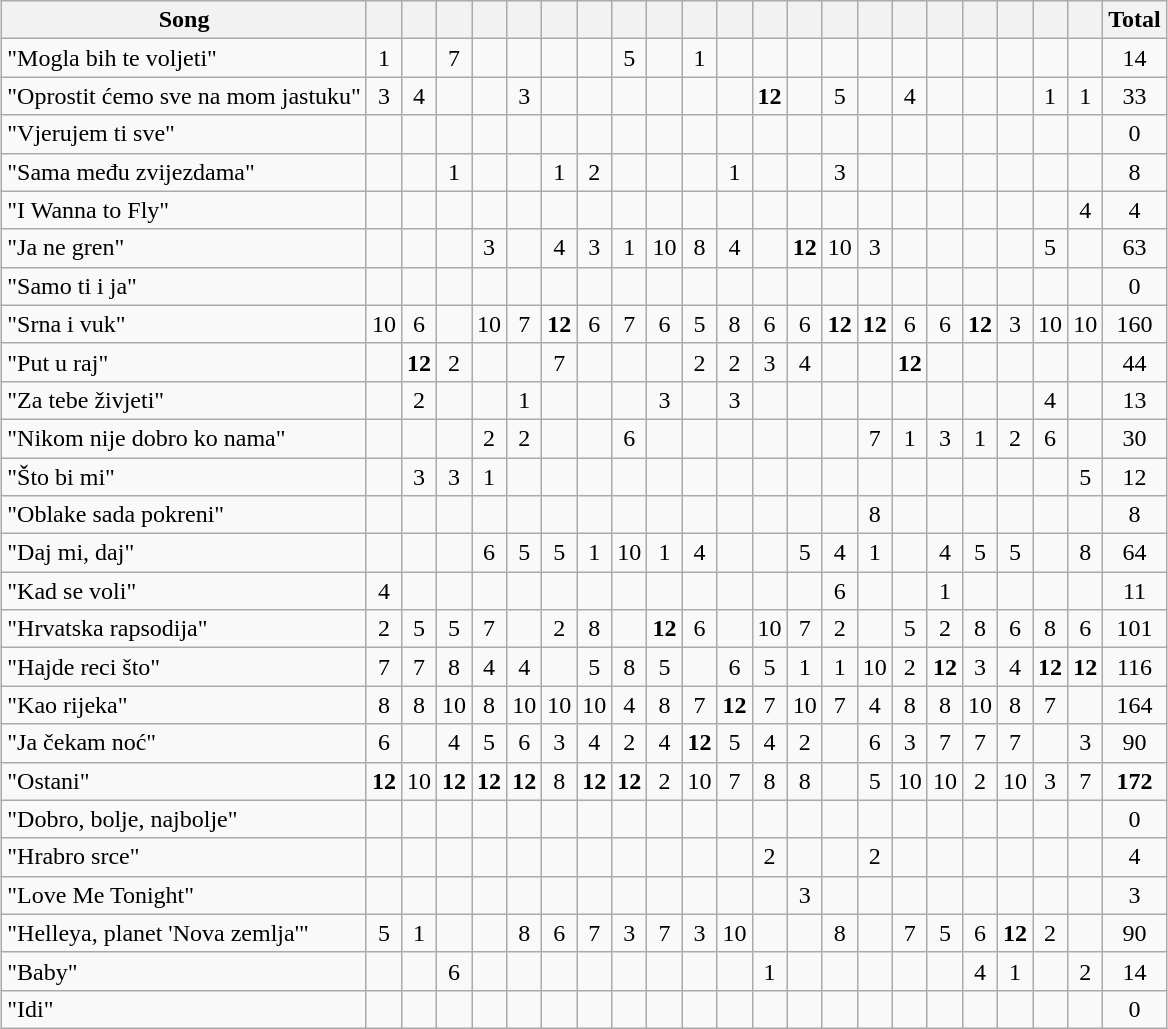<table class="wikitable plainrowheaders" style="margin: 1em auto 1em auto; text-align:center;">
<tr>
<th>Song</th>
<th></th>
<th></th>
<th></th>
<th></th>
<th></th>
<th></th>
<th></th>
<th></th>
<th></th>
<th></th>
<th></th>
<th></th>
<th></th>
<th></th>
<th></th>
<th></th>
<th></th>
<th></th>
<th></th>
<th></th>
<th></th>
<th>Total</th>
</tr>
<tr>
<td align="left">"Mogla bih te voljeti"</td>
<td>1</td>
<td></td>
<td>7</td>
<td></td>
<td></td>
<td></td>
<td></td>
<td>5</td>
<td></td>
<td>1</td>
<td></td>
<td></td>
<td></td>
<td></td>
<td></td>
<td></td>
<td></td>
<td></td>
<td></td>
<td></td>
<td></td>
<td>14</td>
</tr>
<tr>
<td align="left">"Oprostit ćemo sve na mom jastuku"</td>
<td>3</td>
<td>4</td>
<td></td>
<td></td>
<td>3</td>
<td></td>
<td></td>
<td></td>
<td></td>
<td></td>
<td></td>
<td><strong>12</strong></td>
<td></td>
<td>5</td>
<td></td>
<td>4</td>
<td></td>
<td></td>
<td></td>
<td>1</td>
<td>1</td>
<td>33</td>
</tr>
<tr>
<td align="left">"Vjerujem ti sve"</td>
<td></td>
<td></td>
<td></td>
<td></td>
<td></td>
<td></td>
<td></td>
<td></td>
<td></td>
<td></td>
<td></td>
<td></td>
<td></td>
<td></td>
<td></td>
<td></td>
<td></td>
<td></td>
<td></td>
<td></td>
<td></td>
<td>0</td>
</tr>
<tr>
<td align="left">"Sama među zvijezdama"</td>
<td></td>
<td></td>
<td>1</td>
<td></td>
<td></td>
<td>1</td>
<td>2</td>
<td></td>
<td></td>
<td></td>
<td>1</td>
<td></td>
<td></td>
<td>3</td>
<td></td>
<td></td>
<td></td>
<td></td>
<td></td>
<td></td>
<td></td>
<td>8</td>
</tr>
<tr>
<td align="left">"I Wanna to Fly"</td>
<td></td>
<td></td>
<td></td>
<td></td>
<td></td>
<td></td>
<td></td>
<td></td>
<td></td>
<td></td>
<td></td>
<td></td>
<td></td>
<td></td>
<td></td>
<td></td>
<td></td>
<td></td>
<td></td>
<td></td>
<td>4</td>
<td>4</td>
</tr>
<tr>
<td align="left">"Ja ne gren"</td>
<td></td>
<td></td>
<td></td>
<td>3</td>
<td></td>
<td>4</td>
<td>3</td>
<td>1</td>
<td>10</td>
<td>8</td>
<td>4</td>
<td></td>
<td><strong>12</strong></td>
<td>10</td>
<td>3</td>
<td></td>
<td></td>
<td></td>
<td></td>
<td>5</td>
<td></td>
<td>63</td>
</tr>
<tr>
<td align="left">"Samo ti i ja"</td>
<td></td>
<td></td>
<td></td>
<td></td>
<td></td>
<td></td>
<td></td>
<td></td>
<td></td>
<td></td>
<td></td>
<td></td>
<td></td>
<td></td>
<td></td>
<td></td>
<td></td>
<td></td>
<td></td>
<td></td>
<td></td>
<td>0</td>
</tr>
<tr>
<td align="left">"Srna i vuk"</td>
<td>10</td>
<td>6</td>
<td></td>
<td>10</td>
<td>7</td>
<td><strong>12</strong></td>
<td>6</td>
<td>7</td>
<td>6</td>
<td>5</td>
<td>8</td>
<td>6</td>
<td>6</td>
<td><strong>12</strong></td>
<td><strong>12</strong></td>
<td>6</td>
<td>6</td>
<td><strong>12</strong></td>
<td>3</td>
<td>10</td>
<td>10</td>
<td>160</td>
</tr>
<tr>
<td align="left">"Put u raj"</td>
<td></td>
<td><strong>12</strong></td>
<td>2</td>
<td></td>
<td></td>
<td>7</td>
<td></td>
<td></td>
<td></td>
<td>2</td>
<td>2</td>
<td>3</td>
<td>4</td>
<td></td>
<td></td>
<td><strong>12</strong></td>
<td></td>
<td></td>
<td></td>
<td></td>
<td></td>
<td>44</td>
</tr>
<tr>
<td align="left">"Za tebe živjeti"</td>
<td></td>
<td>2</td>
<td></td>
<td></td>
<td>1</td>
<td></td>
<td></td>
<td></td>
<td>3</td>
<td></td>
<td>3</td>
<td></td>
<td></td>
<td></td>
<td></td>
<td></td>
<td></td>
<td></td>
<td></td>
<td>4</td>
<td></td>
<td>13</td>
</tr>
<tr>
<td align="left">"Nikom nije dobro ko nama"</td>
<td></td>
<td></td>
<td></td>
<td>2</td>
<td>2</td>
<td></td>
<td></td>
<td>6</td>
<td></td>
<td></td>
<td></td>
<td></td>
<td></td>
<td></td>
<td>7</td>
<td>1</td>
<td>3</td>
<td>1</td>
<td>2</td>
<td>6</td>
<td></td>
<td>30</td>
</tr>
<tr>
<td align="left">"Što bi mi"</td>
<td></td>
<td>3</td>
<td>3</td>
<td>1</td>
<td></td>
<td></td>
<td></td>
<td></td>
<td></td>
<td></td>
<td></td>
<td></td>
<td></td>
<td></td>
<td></td>
<td></td>
<td></td>
<td></td>
<td></td>
<td></td>
<td>5</td>
<td>12</td>
</tr>
<tr>
<td align="left">"Oblake sada pokreni"</td>
<td></td>
<td></td>
<td></td>
<td></td>
<td></td>
<td></td>
<td></td>
<td></td>
<td></td>
<td></td>
<td></td>
<td></td>
<td></td>
<td></td>
<td>8</td>
<td></td>
<td></td>
<td></td>
<td></td>
<td></td>
<td></td>
<td>8</td>
</tr>
<tr>
<td align="left">"Daj mi, daj"</td>
<td></td>
<td></td>
<td></td>
<td>6</td>
<td>5</td>
<td>5</td>
<td>1</td>
<td>10</td>
<td>1</td>
<td>4</td>
<td></td>
<td></td>
<td>5</td>
<td>4</td>
<td>1</td>
<td></td>
<td>4</td>
<td>5</td>
<td>5</td>
<td></td>
<td>8</td>
<td>64</td>
</tr>
<tr>
<td align="left">"Kad se voli"</td>
<td>4</td>
<td></td>
<td></td>
<td></td>
<td></td>
<td></td>
<td></td>
<td></td>
<td></td>
<td></td>
<td></td>
<td></td>
<td></td>
<td>6</td>
<td></td>
<td></td>
<td>1</td>
<td></td>
<td></td>
<td></td>
<td></td>
<td>11</td>
</tr>
<tr>
<td align="left">"Hrvatska rapsodija"</td>
<td>2</td>
<td>5</td>
<td>5</td>
<td>7</td>
<td></td>
<td>2</td>
<td>8</td>
<td></td>
<td><strong>12</strong></td>
<td>6</td>
<td></td>
<td>10</td>
<td>7</td>
<td>2</td>
<td></td>
<td>5</td>
<td>2</td>
<td>8</td>
<td>6</td>
<td>8</td>
<td>6</td>
<td>101</td>
</tr>
<tr>
<td align="left">"Hajde reci što"</td>
<td>7</td>
<td>7</td>
<td>8</td>
<td>4</td>
<td>4</td>
<td></td>
<td>5</td>
<td>8</td>
<td>5</td>
<td></td>
<td>6</td>
<td>5</td>
<td>1</td>
<td>1</td>
<td>10</td>
<td>2</td>
<td><strong>12</strong></td>
<td>3</td>
<td>4</td>
<td><strong>12</strong></td>
<td><strong>12</strong></td>
<td>116</td>
</tr>
<tr>
<td align="left">"Kao rijeka"</td>
<td>8</td>
<td>8</td>
<td>10</td>
<td>8</td>
<td>10</td>
<td>10</td>
<td>10</td>
<td>4</td>
<td>8</td>
<td>7</td>
<td><strong>12</strong></td>
<td>7</td>
<td>10</td>
<td>7</td>
<td>4</td>
<td>8</td>
<td>8</td>
<td>10</td>
<td>8</td>
<td>7</td>
<td></td>
<td>164</td>
</tr>
<tr>
<td align="left">"Ja čekam noć"</td>
<td>6</td>
<td></td>
<td>4</td>
<td>5</td>
<td>6</td>
<td>3</td>
<td>4</td>
<td>2</td>
<td>4</td>
<td><strong>12</strong></td>
<td>5</td>
<td>4</td>
<td>2</td>
<td></td>
<td>6</td>
<td>3</td>
<td>7</td>
<td>7</td>
<td>7</td>
<td></td>
<td>3</td>
<td>90</td>
</tr>
<tr>
<td align="left">"Ostani"</td>
<td><strong>12</strong></td>
<td>10</td>
<td><strong>12</strong></td>
<td><strong>12</strong></td>
<td><strong>12</strong></td>
<td>8</td>
<td><strong>12</strong></td>
<td><strong>12</strong></td>
<td>2</td>
<td>10</td>
<td>7</td>
<td>8</td>
<td>8</td>
<td></td>
<td>5</td>
<td>10</td>
<td>10</td>
<td>2</td>
<td>10</td>
<td>3</td>
<td>7</td>
<td><strong>172</strong></td>
</tr>
<tr>
<td align="left">"Dobro, bolje, najbolje"</td>
<td></td>
<td></td>
<td></td>
<td></td>
<td></td>
<td></td>
<td></td>
<td></td>
<td></td>
<td></td>
<td></td>
<td></td>
<td></td>
<td></td>
<td></td>
<td></td>
<td></td>
<td></td>
<td></td>
<td></td>
<td></td>
<td>0</td>
</tr>
<tr>
<td align="left">"Hrabro srce"</td>
<td></td>
<td></td>
<td></td>
<td></td>
<td></td>
<td></td>
<td></td>
<td></td>
<td></td>
<td></td>
<td></td>
<td>2</td>
<td></td>
<td></td>
<td>2</td>
<td></td>
<td></td>
<td></td>
<td></td>
<td></td>
<td></td>
<td>4</td>
</tr>
<tr>
<td align="left">"Love Me Tonight"</td>
<td></td>
<td></td>
<td></td>
<td></td>
<td></td>
<td></td>
<td></td>
<td></td>
<td></td>
<td></td>
<td></td>
<td></td>
<td>3</td>
<td></td>
<td></td>
<td></td>
<td></td>
<td></td>
<td></td>
<td></td>
<td></td>
<td>3</td>
</tr>
<tr>
<td align="left">"Helleya, planet 'Nova zemlja'"</td>
<td>5</td>
<td>1</td>
<td></td>
<td></td>
<td>8</td>
<td>6</td>
<td>7</td>
<td>3</td>
<td>7</td>
<td>3</td>
<td>10</td>
<td></td>
<td></td>
<td>8</td>
<td></td>
<td>7</td>
<td>5</td>
<td>6</td>
<td><strong>12</strong></td>
<td>2</td>
<td></td>
<td>90</td>
</tr>
<tr>
<td align="left">"Baby"</td>
<td></td>
<td></td>
<td>6</td>
<td></td>
<td></td>
<td></td>
<td></td>
<td></td>
<td></td>
<td></td>
<td></td>
<td>1</td>
<td></td>
<td></td>
<td></td>
<td></td>
<td></td>
<td>4</td>
<td>1</td>
<td></td>
<td>2</td>
<td>14</td>
</tr>
<tr>
<td align="left">"Idi"</td>
<td></td>
<td></td>
<td></td>
<td></td>
<td></td>
<td></td>
<td></td>
<td></td>
<td></td>
<td></td>
<td></td>
<td></td>
<td></td>
<td></td>
<td></td>
<td></td>
<td></td>
<td></td>
<td></td>
<td></td>
<td></td>
<td>0</td>
</tr>
</table>
